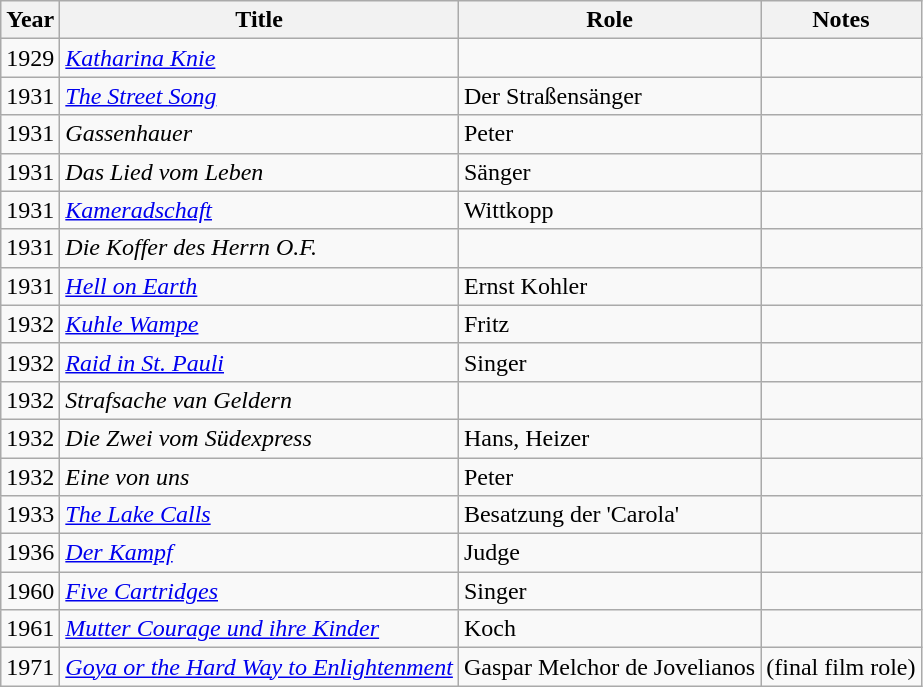<table class="wikitable">
<tr>
<th>Year</th>
<th>Title</th>
<th>Role</th>
<th>Notes</th>
</tr>
<tr>
<td>1929</td>
<td><em><a href='#'>Katharina Knie</a></em></td>
<td></td>
<td></td>
</tr>
<tr>
<td>1931</td>
<td><em><a href='#'>The Street Song</a></em></td>
<td>Der Straßensänger</td>
<td></td>
</tr>
<tr>
<td>1931</td>
<td><em>Gassenhauer</em></td>
<td>Peter</td>
<td></td>
</tr>
<tr>
<td>1931</td>
<td><em>Das Lied vom Leben</em></td>
<td>Sänger</td>
<td></td>
</tr>
<tr>
<td>1931</td>
<td><em><a href='#'>Kameradschaft</a></em></td>
<td>Wittkopp</td>
<td></td>
</tr>
<tr>
<td>1931</td>
<td><em>Die Koffer des Herrn O.F.</em></td>
<td></td>
<td></td>
</tr>
<tr>
<td>1931</td>
<td><em><a href='#'>Hell on Earth</a></em></td>
<td>Ernst Kohler</td>
<td></td>
</tr>
<tr>
<td>1932</td>
<td><em><a href='#'>Kuhle Wampe</a></em></td>
<td>Fritz</td>
<td></td>
</tr>
<tr>
<td>1932</td>
<td><em><a href='#'>Raid in St. Pauli</a></em></td>
<td>Singer</td>
<td></td>
</tr>
<tr>
<td>1932</td>
<td><em>Strafsache van Geldern</em></td>
<td></td>
<td></td>
</tr>
<tr>
<td>1932</td>
<td><em>Die Zwei vom Südexpress</em></td>
<td>Hans, Heizer</td>
<td></td>
</tr>
<tr>
<td>1932</td>
<td><em>Eine von uns</em></td>
<td>Peter</td>
<td></td>
</tr>
<tr>
<td>1933</td>
<td><em><a href='#'>The Lake Calls</a></em></td>
<td>Besatzung der 'Carola'</td>
<td></td>
</tr>
<tr>
<td>1936</td>
<td><em><a href='#'>Der Kampf</a></em></td>
<td>Judge</td>
<td></td>
</tr>
<tr>
<td>1960</td>
<td><em><a href='#'>Five Cartridges</a></em></td>
<td>Singer</td>
<td></td>
</tr>
<tr>
<td>1961</td>
<td><em><a href='#'>Mutter Courage und ihre Kinder</a></em></td>
<td>Koch</td>
<td></td>
</tr>
<tr>
<td>1971</td>
<td><em><a href='#'>Goya or the Hard Way to Enlightenment</a></em></td>
<td>Gaspar Melchor de Jovelianos</td>
<td>(final film role)</td>
</tr>
</table>
